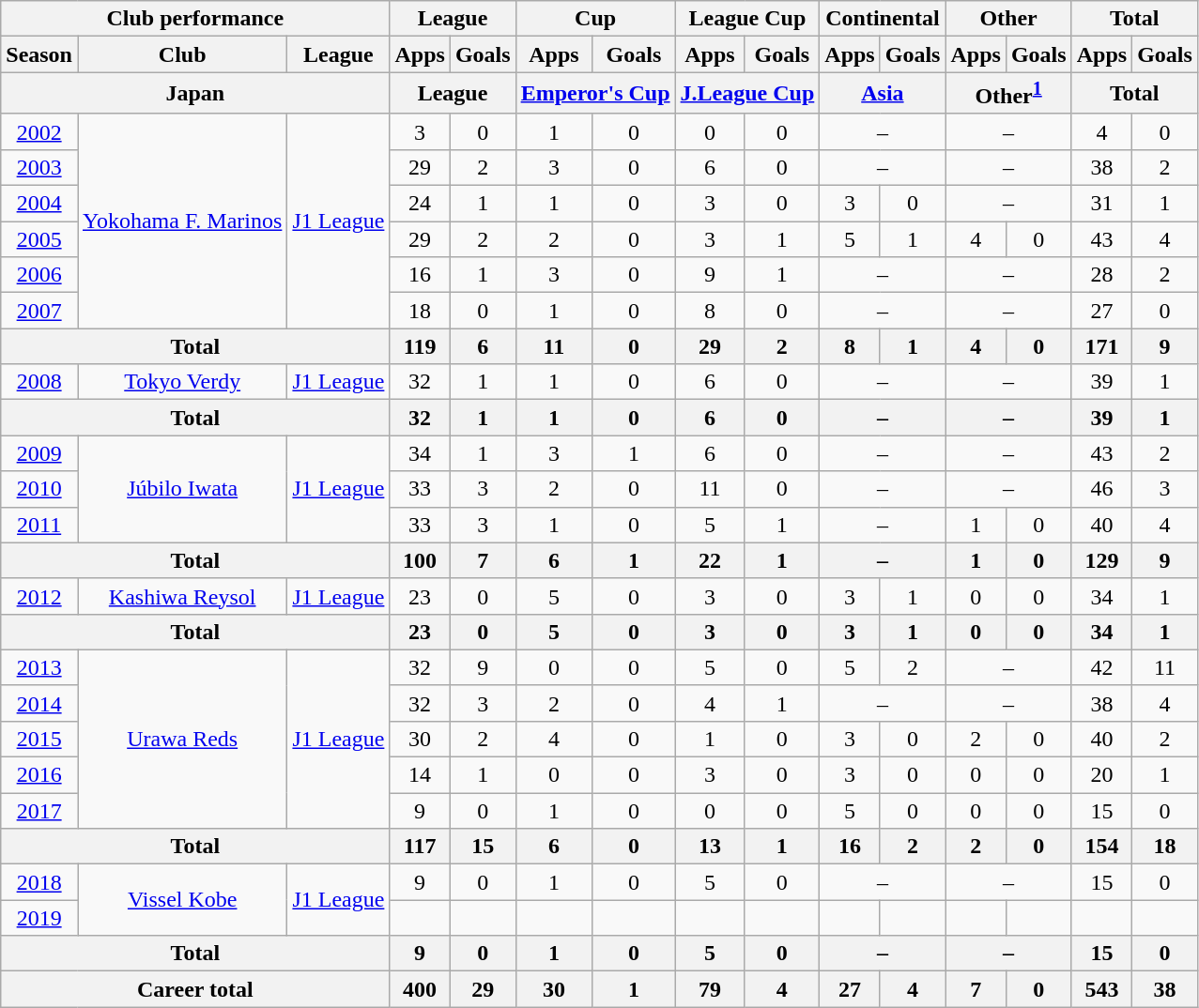<table class="wikitable" style="text-align:center">
<tr>
<th colspan=3>Club performance</th>
<th colspan=2>League</th>
<th colspan=2>Cup</th>
<th colspan=2>League Cup</th>
<th colspan=2>Continental</th>
<th colspan=2>Other</th>
<th colspan=2>Total</th>
</tr>
<tr>
<th>Season</th>
<th>Club</th>
<th>League</th>
<th>Apps</th>
<th>Goals</th>
<th>Apps</th>
<th>Goals</th>
<th>Apps</th>
<th>Goals</th>
<th>Apps</th>
<th>Goals</th>
<th>Apps</th>
<th>Goals</th>
<th>Apps</th>
<th>Goals</th>
</tr>
<tr>
<th colspan=3>Japan</th>
<th colspan=2>League</th>
<th colspan=2><a href='#'>Emperor's Cup</a></th>
<th colspan=2><a href='#'>J.League Cup</a></th>
<th colspan=2><a href='#'>Asia</a></th>
<th colspan="2">Other<sup><a href='#'>1</a></sup></th>
<th colspan=2>Total</th>
</tr>
<tr>
<td><a href='#'>2002</a></td>
<td rowspan="6"><a href='#'>Yokohama F. Marinos</a></td>
<td rowspan="6"><a href='#'>J1 League</a></td>
<td>3</td>
<td>0</td>
<td>1</td>
<td>0</td>
<td>0</td>
<td>0</td>
<td colspan="2">–</td>
<td colspan="2">–</td>
<td>4</td>
<td>0</td>
</tr>
<tr>
<td><a href='#'>2003</a></td>
<td>29</td>
<td>2</td>
<td>3</td>
<td>0</td>
<td>6</td>
<td>0</td>
<td colspan="2">–</td>
<td colspan="2">–</td>
<td>38</td>
<td>2</td>
</tr>
<tr>
<td><a href='#'>2004</a></td>
<td>24</td>
<td>1</td>
<td>1</td>
<td>0</td>
<td>3</td>
<td>0</td>
<td>3</td>
<td>0</td>
<td colspan="2">–</td>
<td>31</td>
<td>1</td>
</tr>
<tr>
<td><a href='#'>2005</a></td>
<td>29</td>
<td>2</td>
<td>2</td>
<td>0</td>
<td>3</td>
<td>1</td>
<td>5</td>
<td>1</td>
<td>4</td>
<td>0</td>
<td>43</td>
<td>4</td>
</tr>
<tr>
<td><a href='#'>2006</a></td>
<td>16</td>
<td>1</td>
<td>3</td>
<td>0</td>
<td>9</td>
<td>1</td>
<td colspan="2">–</td>
<td colspan="2">–</td>
<td>28</td>
<td>2</td>
</tr>
<tr>
<td><a href='#'>2007</a></td>
<td>18</td>
<td>0</td>
<td>1</td>
<td>0</td>
<td>8</td>
<td>0</td>
<td colspan="2">–</td>
<td colspan="2">–</td>
<td>27</td>
<td>0</td>
</tr>
<tr>
<th colspan="3">Total</th>
<th>119</th>
<th>6</th>
<th>11</th>
<th>0</th>
<th>29</th>
<th>2</th>
<th>8</th>
<th>1</th>
<th>4</th>
<th>0</th>
<th>171</th>
<th>9</th>
</tr>
<tr>
<td><a href='#'>2008</a></td>
<td><a href='#'>Tokyo Verdy</a></td>
<td><a href='#'>J1 League</a></td>
<td>32</td>
<td>1</td>
<td>1</td>
<td>0</td>
<td>6</td>
<td>0</td>
<td colspan="2">–</td>
<td colspan="2">–</td>
<td>39</td>
<td>1</td>
</tr>
<tr>
<th colspan="3">Total</th>
<th>32</th>
<th>1</th>
<th>1</th>
<th>0</th>
<th>6</th>
<th>0</th>
<th colspan="2">–</th>
<th colspan="2">–</th>
<th>39</th>
<th>1</th>
</tr>
<tr>
<td><a href='#'>2009</a></td>
<td rowspan="3"><a href='#'>Júbilo Iwata</a></td>
<td rowspan="3"><a href='#'>J1 League</a></td>
<td>34</td>
<td>1</td>
<td>3</td>
<td>1</td>
<td>6</td>
<td>0</td>
<td colspan="2">–</td>
<td colspan="2">–</td>
<td>43</td>
<td>2</td>
</tr>
<tr>
<td><a href='#'>2010</a></td>
<td>33</td>
<td>3</td>
<td>2</td>
<td>0</td>
<td>11</td>
<td>0</td>
<td colspan="2">–</td>
<td colspan="2">–</td>
<td>46</td>
<td>3</td>
</tr>
<tr>
<td><a href='#'>2011</a></td>
<td>33</td>
<td>3</td>
<td>1</td>
<td>0</td>
<td>5</td>
<td>1</td>
<td colspan="2">–</td>
<td>1</td>
<td>0</td>
<td>40</td>
<td>4</td>
</tr>
<tr>
<th colspan="3">Total</th>
<th>100</th>
<th>7</th>
<th>6</th>
<th>1</th>
<th>22</th>
<th>1</th>
<th colspan="2">–</th>
<th>1</th>
<th>0</th>
<th>129</th>
<th>9</th>
</tr>
<tr>
<td><a href='#'>2012</a></td>
<td><a href='#'>Kashiwa Reysol</a></td>
<td><a href='#'>J1 League</a></td>
<td>23</td>
<td>0</td>
<td>5</td>
<td>0</td>
<td>3</td>
<td>0</td>
<td>3</td>
<td>1</td>
<td>0</td>
<td>0</td>
<td>34</td>
<td>1</td>
</tr>
<tr>
<th colspan="3">Total</th>
<th>23</th>
<th>0</th>
<th>5</th>
<th>0</th>
<th>3</th>
<th>0</th>
<th>3</th>
<th>1</th>
<th>0</th>
<th>0</th>
<th>34</th>
<th>1</th>
</tr>
<tr>
<td><a href='#'>2013</a></td>
<td rowspan="5"><a href='#'>Urawa Reds</a></td>
<td rowspan="5"><a href='#'>J1 League</a></td>
<td>32</td>
<td>9</td>
<td>0</td>
<td>0</td>
<td>5</td>
<td>0</td>
<td>5</td>
<td>2</td>
<td colspan="2">–</td>
<td>42</td>
<td>11</td>
</tr>
<tr>
<td><a href='#'>2014</a></td>
<td>32</td>
<td>3</td>
<td>2</td>
<td>0</td>
<td>4</td>
<td>1</td>
<td colspan="2">–</td>
<td colspan="2">–</td>
<td>38</td>
<td>4</td>
</tr>
<tr>
<td><a href='#'>2015</a></td>
<td>30</td>
<td>2</td>
<td>4</td>
<td>0</td>
<td>1</td>
<td>0</td>
<td>3</td>
<td>0</td>
<td>2</td>
<td>0</td>
<td>40</td>
<td>2</td>
</tr>
<tr>
<td><a href='#'>2016</a></td>
<td>14</td>
<td>1</td>
<td>0</td>
<td>0</td>
<td>3</td>
<td>0</td>
<td>3</td>
<td>0</td>
<td>0</td>
<td>0</td>
<td>20</td>
<td>1</td>
</tr>
<tr>
<td><a href='#'>2017</a></td>
<td>9</td>
<td>0</td>
<td>1</td>
<td>0</td>
<td>0</td>
<td>0</td>
<td>5</td>
<td>0</td>
<td>0</td>
<td>0</td>
<td>15</td>
<td>0</td>
</tr>
<tr>
<th colspan="3">Total</th>
<th>117</th>
<th>15</th>
<th>6</th>
<th>0</th>
<th>13</th>
<th>1</th>
<th>16</th>
<th>2</th>
<th>2</th>
<th>0</th>
<th>154</th>
<th>18</th>
</tr>
<tr>
<td><a href='#'>2018</a></td>
<td rowspan="2"><a href='#'>Vissel Kobe</a></td>
<td rowspan="2"><a href='#'>J1 League</a></td>
<td>9</td>
<td>0</td>
<td>1</td>
<td>0</td>
<td>5</td>
<td>0</td>
<td colspan="2">–</td>
<td colspan="2">–</td>
<td>15</td>
<td>0</td>
</tr>
<tr>
<td><a href='#'>2019</a></td>
<td></td>
<td></td>
<td></td>
<td></td>
<td></td>
<td></td>
<td></td>
<td></td>
<td></td>
<td></td>
<td></td>
<td></td>
</tr>
<tr>
<th colspan="3">Total</th>
<th>9</th>
<th>0</th>
<th>1</th>
<th>0</th>
<th>5</th>
<th>0</th>
<th colspan="2">–</th>
<th colspan="2">–</th>
<th>15</th>
<th>0</th>
</tr>
<tr>
<th colspan=3>Career total</th>
<th>400</th>
<th>29</th>
<th>30</th>
<th>1</th>
<th>79</th>
<th>4</th>
<th>27</th>
<th>4</th>
<th>7</th>
<th>0</th>
<th>543</th>
<th>38</th>
</tr>
</table>
